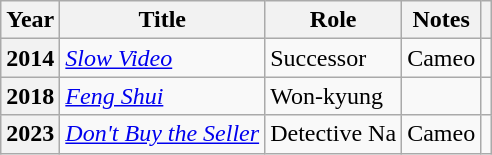<table class="wikitable sortable plainrowheaders">
<tr>
<th scope="col">Year</th>
<th scope="col">Title</th>
<th scope="col">Role</th>
<th scope="col">Notes</th>
<th scope="col" class="unsortable"></th>
</tr>
<tr>
<th scope="row">2014</th>
<td><em><a href='#'>Slow Video</a></em></td>
<td>Successor</td>
<td>Cameo</td>
<td style="text-align:center"></td>
</tr>
<tr>
<th scope="row">2018</th>
<td><em><a href='#'>Feng Shui</a></em></td>
<td>Won-kyung</td>
<td></td>
<td style="text-align:center"></td>
</tr>
<tr>
<th scope="row">2023</th>
<td><em><a href='#'>Don't Buy the Seller</a></em></td>
<td>Detective  Na</td>
<td>Cameo</td>
<td style="text-align:center"></td>
</tr>
</table>
